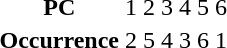<table>
<tr>
<th>PC</th>
<td>1</td>
<td>2</td>
<td>3</td>
<td>4</td>
<td>5</td>
<td>6</td>
</tr>
<tr>
<th>Occurrence</th>
<td>2</td>
<td>5</td>
<td>4</td>
<td>3</td>
<td>6</td>
<td>1</td>
</tr>
</table>
